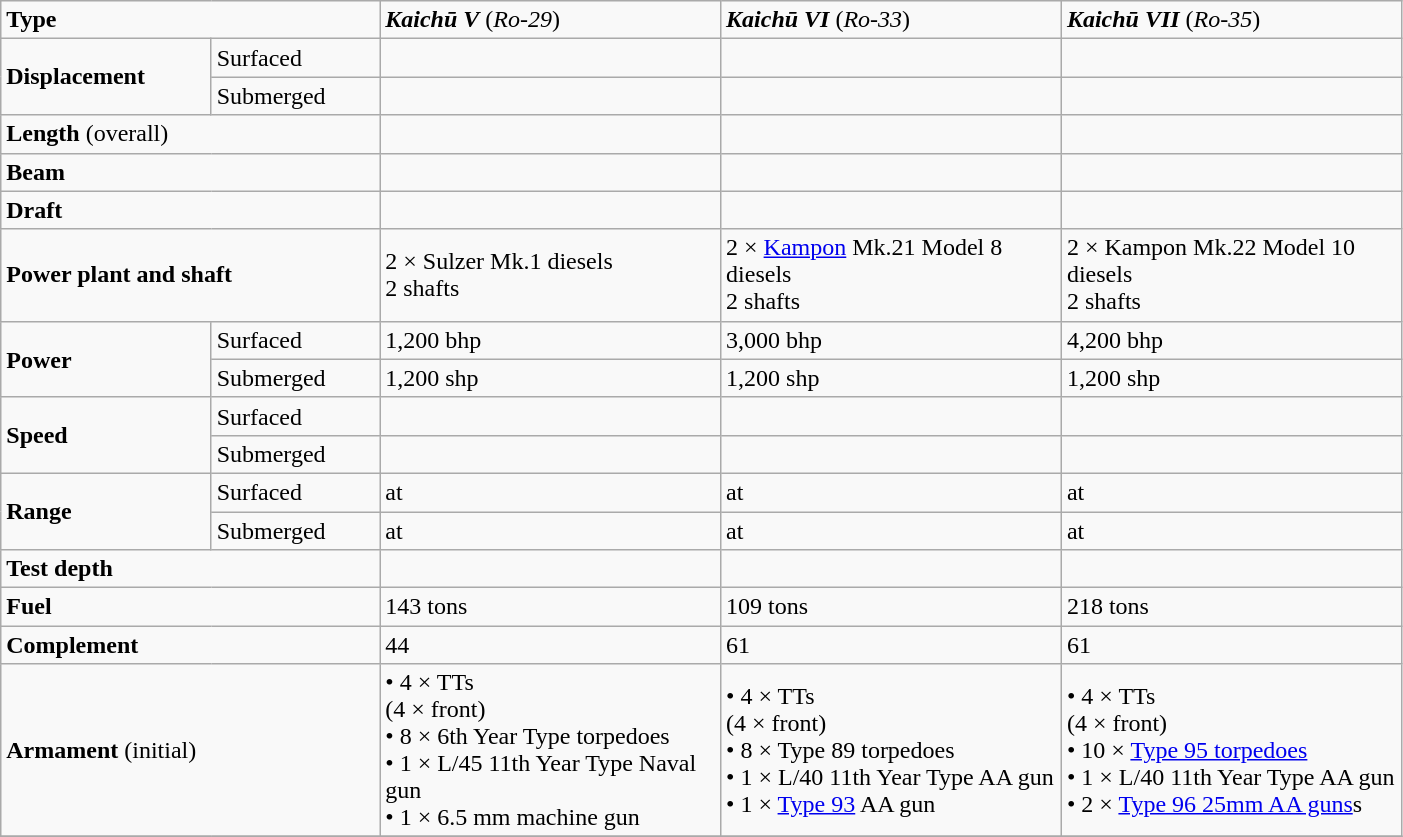<table class="wikitable" width="74%">
<tr>
<td width="15%" colspan="2"><strong>Type</strong></td>
<td width="16%"><strong><em>Kaichū V</em></strong> (<em>Ro-29</em>)</td>
<td width="16%"><strong><em>Kaichū VI</em></strong> (<em>Ro-33</em>)</td>
<td width="16%"><strong><em>Kaichū VII</em></strong> (<em>Ro-35</em>)</td>
</tr>
<tr>
<td rowspan="2"><strong>Displacement</strong></td>
<td>Surfaced</td>
<td></td>
<td></td>
<td></td>
</tr>
<tr>
<td>Submerged</td>
<td></td>
<td></td>
<td></td>
</tr>
<tr>
<td colspan="2"><strong>Length</strong> (overall)</td>
<td></td>
<td></td>
<td></td>
</tr>
<tr>
<td colspan="2"><strong>Beam</strong></td>
<td></td>
<td></td>
<td></td>
</tr>
<tr>
<td colspan="2"><strong>Draft</strong></td>
<td></td>
<td></td>
<td></td>
</tr>
<tr>
<td colspan="2"><strong>Power plant and shaft</strong></td>
<td>2 × Sulzer Mk.1 diesels<br>2 shafts</td>
<td>2 × <a href='#'>Kampon</a> Mk.21 Model 8 diesels<br>2 shafts</td>
<td>2 × Kampon Mk.22 Model 10 diesels<br>2 shafts</td>
</tr>
<tr>
<td rowspan="2"><strong>Power</strong></td>
<td>Surfaced</td>
<td>1,200 bhp</td>
<td>3,000 bhp</td>
<td>4,200 bhp</td>
</tr>
<tr>
<td>Submerged</td>
<td>1,200 shp</td>
<td>1,200 shp</td>
<td>1,200 shp</td>
</tr>
<tr>
<td rowspan="2"><strong>Speed</strong></td>
<td>Surfaced</td>
<td></td>
<td></td>
<td></td>
</tr>
<tr>
<td>Submerged</td>
<td></td>
<td></td>
<td></td>
</tr>
<tr>
<td rowspan="2"><strong>Range</strong></td>
<td>Surfaced</td>
<td> at </td>
<td> at </td>
<td> at </td>
</tr>
<tr>
<td>Submerged</td>
<td> at </td>
<td> at </td>
<td> at </td>
</tr>
<tr>
<td colspan="2"><strong>Test depth</strong></td>
<td></td>
<td></td>
<td></td>
</tr>
<tr>
<td colspan="2"><strong>Fuel</strong></td>
<td>143 tons</td>
<td>109 tons</td>
<td>218 tons</td>
</tr>
<tr>
<td colspan="2"><strong>Complement</strong></td>
<td>44</td>
<td>61</td>
<td>61</td>
</tr>
<tr>
<td colspan="2"><strong>Armament</strong> (initial)</td>
<td>• 4 ×  TTs<br>(4 × front)<br>• 8 × 6th Year Type torpedoes<br>• 1 × <a href='#'></a> L/45 11th Year Type Naval gun<br>• 1 × 6.5 mm machine gun</td>
<td>• 4 ×  TTs<br>(4 × front)<br>• 8 × Type 89 torpedoes<br>• 1 × <a href='#'></a> L/40 11th Year Type AA gun<br>• 1 × <a href='#'> Type 93</a> AA gun</td>
<td>• 4 ×  TTs<br>(4 × front)<br>• 10 × <a href='#'>Type 95 torpedoes</a><br>• 1 ×  L/40 11th Year Type AA gun<br>• 2 × <a href='#'>Type 96 25mm AA guns</a>s</td>
</tr>
<tr>
</tr>
</table>
